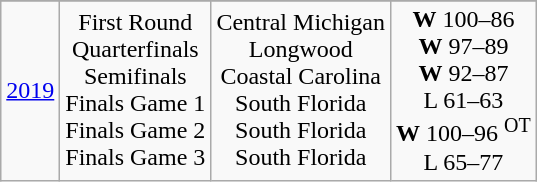<table class="wikitable">
<tr align="center">
</tr>
<tr align="center">
<td><a href='#'>2019</a></td>
<td>First Round<br>Quarterfinals<br>Semifinals<br>Finals Game 1<br>Finals Game 2 <br>Finals Game 3</td>
<td>Central Michigan<br>Longwood<br>Coastal Carolina<br>South Florida<br>South Florida<br>South Florida</td>
<td><strong>W</strong> 100–86<br> <strong>W</strong> 97–89<br><strong>W</strong> 92–87<br>L 61–63<br><strong>W</strong> 100–96 <sup>OT</sup><br>L 65–77</td>
</tr>
</table>
